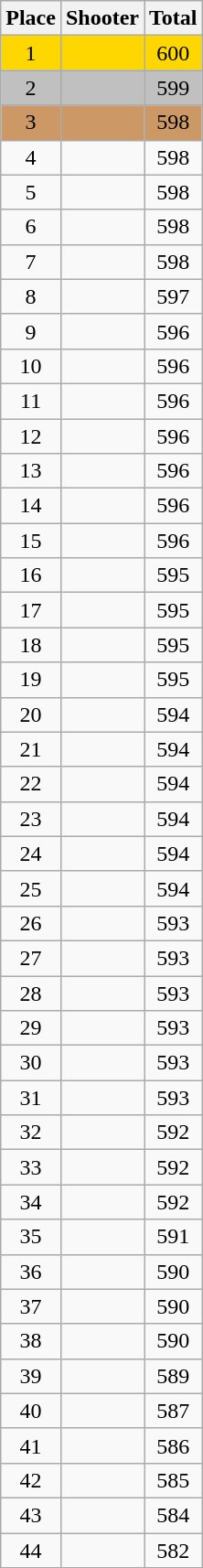<table class=wikitable style="text-align:center">
<tr>
<th>Place</th>
<th>Shooter</th>
<th>Total</th>
</tr>
<tr align=center bgcolor=gold>
<td>1</td>
<td align=left></td>
<td>600</td>
</tr>
<tr align=center bgcolor=silver>
<td>2</td>
<td align=left></td>
<td>599</td>
</tr>
<tr align=center bgcolor=cc9966>
<td>3</td>
<td align=left></td>
<td>598</td>
</tr>
<tr>
<td>4</td>
<td align=left></td>
<td>598</td>
</tr>
<tr>
<td>5</td>
<td align=left></td>
<td>598</td>
</tr>
<tr>
<td>6</td>
<td align=left></td>
<td>598</td>
</tr>
<tr>
<td>7</td>
<td align=left></td>
<td>598</td>
</tr>
<tr>
<td>8</td>
<td align=left></td>
<td>597</td>
</tr>
<tr>
<td>9</td>
<td align=left></td>
<td>596</td>
</tr>
<tr>
<td>10</td>
<td align=left></td>
<td>596</td>
</tr>
<tr>
<td>11</td>
<td align=left></td>
<td>596</td>
</tr>
<tr>
<td>12</td>
<td align=left></td>
<td>596</td>
</tr>
<tr>
<td>13</td>
<td align=left></td>
<td>596</td>
</tr>
<tr>
<td>14</td>
<td align=left></td>
<td>596</td>
</tr>
<tr>
<td>15</td>
<td align=left></td>
<td>596</td>
</tr>
<tr>
<td>16</td>
<td align=left></td>
<td>595</td>
</tr>
<tr>
<td>17</td>
<td align=left></td>
<td>595</td>
</tr>
<tr>
<td>18</td>
<td align=left></td>
<td>595</td>
</tr>
<tr>
<td>19</td>
<td align=left></td>
<td>595</td>
</tr>
<tr>
<td>20</td>
<td align=left></td>
<td>594</td>
</tr>
<tr>
<td>21</td>
<td align=left></td>
<td>594</td>
</tr>
<tr>
<td>22</td>
<td align=left></td>
<td>594</td>
</tr>
<tr>
<td>23</td>
<td align=left></td>
<td>594</td>
</tr>
<tr>
<td>24</td>
<td align=left></td>
<td>594</td>
</tr>
<tr>
<td>25</td>
<td align=left></td>
<td>594</td>
</tr>
<tr>
<td>26</td>
<td align=left></td>
<td>593</td>
</tr>
<tr>
<td>27</td>
<td align=left></td>
<td>593</td>
</tr>
<tr>
<td>28</td>
<td align=left></td>
<td>593</td>
</tr>
<tr>
<td>29</td>
<td align=left></td>
<td>593</td>
</tr>
<tr>
<td>30</td>
<td align=left></td>
<td>593</td>
</tr>
<tr>
<td>31</td>
<td align=left></td>
<td>593</td>
</tr>
<tr>
<td>32</td>
<td align=left></td>
<td>592</td>
</tr>
<tr>
<td>33</td>
<td align=left></td>
<td>592</td>
</tr>
<tr>
<td>34</td>
<td align=left></td>
<td>592</td>
</tr>
<tr>
<td>35</td>
<td align=left></td>
<td>591</td>
</tr>
<tr>
<td>36</td>
<td align=left></td>
<td>590</td>
</tr>
<tr>
<td>37</td>
<td align=left></td>
<td>590</td>
</tr>
<tr>
<td>38</td>
<td align=left></td>
<td>590</td>
</tr>
<tr>
<td>39</td>
<td align=left></td>
<td>589</td>
</tr>
<tr>
<td>40</td>
<td align=left></td>
<td>587</td>
</tr>
<tr>
<td>41</td>
<td align=left></td>
<td>586</td>
</tr>
<tr>
<td>42</td>
<td align=left></td>
<td>585</td>
</tr>
<tr>
<td>43</td>
<td align=left></td>
<td>584</td>
</tr>
<tr>
<td>44</td>
<td align=left></td>
<td>582</td>
</tr>
</table>
